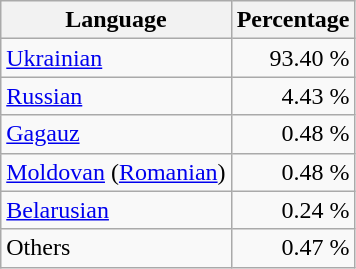<table class="wikitable">
<tr>
<th>Language</th>
<th>Percentage</th>
</tr>
<tr>
<td><a href='#'>Ukrainian</a></td>
<td align="right">93.40 %</td>
</tr>
<tr>
<td><a href='#'>Russian</a></td>
<td align="right">4.43 %</td>
</tr>
<tr>
<td><a href='#'>Gagauz</a></td>
<td align="right">0.48 %</td>
</tr>
<tr>
<td><a href='#'>Moldovan</a> (<a href='#'>Romanian</a>)</td>
<td align="right">0.48 %</td>
</tr>
<tr>
<td><a href='#'>Belarusian</a></td>
<td align="right">0.24 %</td>
</tr>
<tr>
<td>Others</td>
<td align="right">0.47 %</td>
</tr>
</table>
